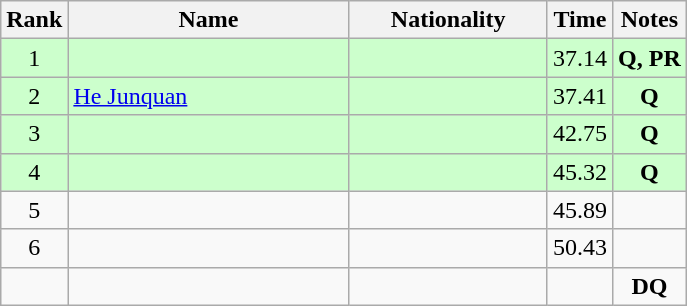<table class="wikitable sortable" style="text-align:center">
<tr>
<th>Rank</th>
<th style="width:180px">Name</th>
<th style="width:125px">Nationality</th>
<th>Time</th>
<th>Notes</th>
</tr>
<tr style="background:#cfc;">
<td>1</td>
<td style="text-align:left;"></td>
<td style="text-align:left;"></td>
<td>37.14</td>
<td><strong>Q, PR</strong></td>
</tr>
<tr style="background:#cfc;">
<td>2</td>
<td style="text-align:left;"><a href='#'>He Junquan</a></td>
<td style="text-align:left;"></td>
<td>37.41</td>
<td><strong>Q</strong></td>
</tr>
<tr style="background:#cfc;">
<td>3</td>
<td style="text-align:left;"></td>
<td style="text-align:left;"></td>
<td>42.75</td>
<td><strong>Q</strong></td>
</tr>
<tr style="background:#cfc;">
<td>4</td>
<td style="text-align:left;"></td>
<td style="text-align:left;"></td>
<td>45.32</td>
<td><strong>Q</strong></td>
</tr>
<tr>
<td>5</td>
<td style="text-align:left;"></td>
<td style="text-align:left;"></td>
<td>45.89</td>
<td></td>
</tr>
<tr>
<td>6</td>
<td style="text-align:left;"></td>
<td style="text-align:left;"></td>
<td>50.43</td>
<td></td>
</tr>
<tr>
<td></td>
<td style="text-align:left;"></td>
<td style="text-align:left;"></td>
<td></td>
<td><strong>DQ</strong></td>
</tr>
</table>
